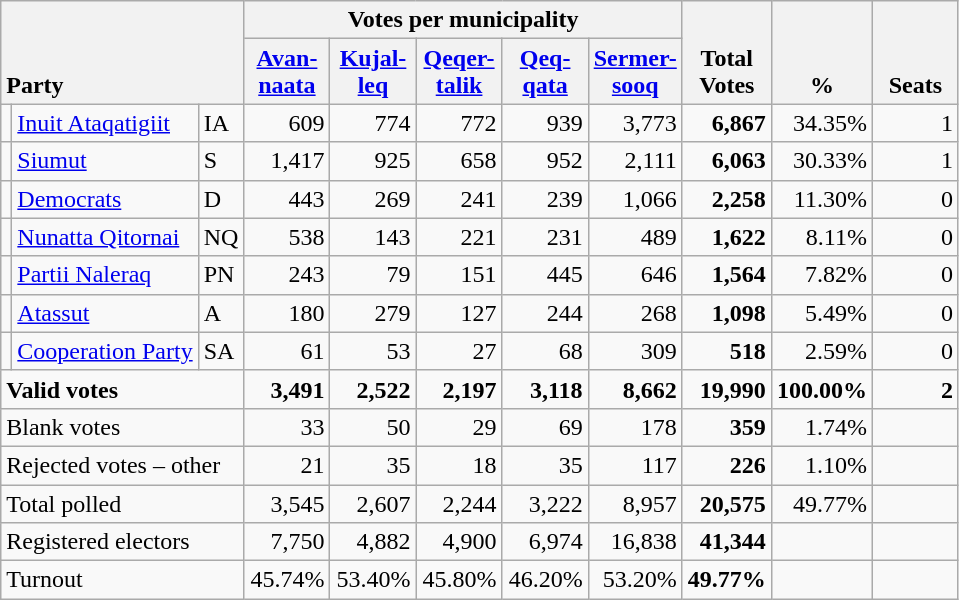<table class="wikitable" border="1" style="text-align:right;">
<tr>
<th style="text-align:left;" valign=bottom rowspan=2 colspan=3>Party</th>
<th colspan=5>Votes per municipality</th>
<th align=center valign=bottom rowspan=2 width="50">Total Votes</th>
<th align=center valign=bottom rowspan=2 width="50">%</th>
<th align=center valign=bottom rowspan=2 width="50">Seats</th>
</tr>
<tr>
<th align=center valign=bottom width="50"><a href='#'>Avan- naata</a></th>
<th align=center valign=bottom width="50"><a href='#'>Kujal- leq</a></th>
<th align=center valign=bottom width="50"><a href='#'>Qeqer- talik</a></th>
<th align=center valign=bottom width="50"><a href='#'>Qeq- qata</a></th>
<th align=center valign=bottom width="50"><a href='#'>Sermer- sooq</a></th>
</tr>
<tr>
<td></td>
<td align=left><a href='#'>Inuit Ataqatigiit</a></td>
<td align=left>IA</td>
<td>609</td>
<td>774</td>
<td>772</td>
<td>939</td>
<td>3,773</td>
<td><strong>6,867</strong></td>
<td>34.35%</td>
<td>1</td>
</tr>
<tr>
<td></td>
<td align=left><a href='#'>Siumut</a></td>
<td align=left>S</td>
<td>1,417</td>
<td>925</td>
<td>658</td>
<td>952</td>
<td>2,111</td>
<td><strong>6,063</strong></td>
<td>30.33%</td>
<td>1</td>
</tr>
<tr>
<td></td>
<td align=left><a href='#'>Democrats</a></td>
<td align=left>D</td>
<td>443</td>
<td>269</td>
<td>241</td>
<td>239</td>
<td>1,066</td>
<td><strong>2,258</strong></td>
<td>11.30%</td>
<td>0</td>
</tr>
<tr>
<td></td>
<td align=left><a href='#'>Nunatta Qitornai</a></td>
<td align=left>NQ</td>
<td>538</td>
<td>143</td>
<td>221</td>
<td>231</td>
<td>489</td>
<td><strong>1,622</strong></td>
<td>8.11%</td>
<td>0</td>
</tr>
<tr>
<td></td>
<td align=left><a href='#'>Partii Naleraq</a></td>
<td align=left>PN</td>
<td>243</td>
<td>79</td>
<td>151</td>
<td>445</td>
<td>646</td>
<td><strong>1,564</strong></td>
<td>7.82%</td>
<td>0</td>
</tr>
<tr>
<td></td>
<td align=left><a href='#'>Atassut</a></td>
<td align=left>A</td>
<td>180</td>
<td>279</td>
<td>127</td>
<td>244</td>
<td>268</td>
<td><strong>1,098</strong></td>
<td>5.49%</td>
<td>0</td>
</tr>
<tr>
<td></td>
<td align=left><a href='#'>Cooperation Party</a></td>
<td align=left>SA</td>
<td>61</td>
<td>53</td>
<td>27</td>
<td>68</td>
<td>309</td>
<td><strong>518</strong></td>
<td>2.59%</td>
<td>0</td>
</tr>
<tr style="font-weight:bold">
<td align=left colspan=3>Valid votes</td>
<td>3,491</td>
<td>2,522</td>
<td>2,197</td>
<td>3,118</td>
<td>8,662</td>
<td>19,990</td>
<td>100.00%</td>
<td>2</td>
</tr>
<tr>
<td align=left colspan=3>Blank votes</td>
<td>33</td>
<td>50</td>
<td>29</td>
<td>69</td>
<td>178</td>
<td><strong>359</strong></td>
<td>1.74%</td>
<td></td>
</tr>
<tr>
<td align=left colspan=3>Rejected votes – other</td>
<td>21</td>
<td>35</td>
<td>18</td>
<td>35</td>
<td>117</td>
<td><strong>226</strong></td>
<td>1.10%</td>
<td></td>
</tr>
<tr>
<td align=left colspan=3>Total polled</td>
<td>3,545</td>
<td>2,607</td>
<td>2,244</td>
<td>3,222</td>
<td>8,957</td>
<td><strong>20,575</strong></td>
<td>49.77%</td>
<td></td>
</tr>
<tr>
<td align=left colspan=3>Registered electors</td>
<td>7,750</td>
<td>4,882</td>
<td>4,900</td>
<td>6,974</td>
<td>16,838</td>
<td><strong>41,344</strong></td>
<td></td>
<td></td>
</tr>
<tr>
<td align=left colspan=3>Turnout</td>
<td>45.74%</td>
<td>53.40%</td>
<td>45.80%</td>
<td>46.20%</td>
<td>53.20%</td>
<td><strong>49.77%</strong></td>
<td></td>
<td></td>
</tr>
</table>
